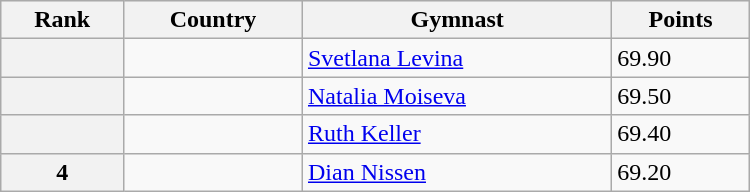<table class="wikitable" width=500>
<tr bgcolor="#efefef">
<th>Rank</th>
<th>Country</th>
<th>Gymnast</th>
<th>Points</th>
</tr>
<tr>
<th></th>
<td></td>
<td><a href='#'>Svetlana Levina</a></td>
<td>69.90</td>
</tr>
<tr>
<th></th>
<td></td>
<td><a href='#'>Natalia Moiseva</a></td>
<td>69.50</td>
</tr>
<tr>
<th></th>
<td></td>
<td><a href='#'>Ruth Keller</a></td>
<td>69.40</td>
</tr>
<tr>
<th>4</th>
<td></td>
<td><a href='#'>Dian Nissen</a></td>
<td>69.20</td>
</tr>
</table>
